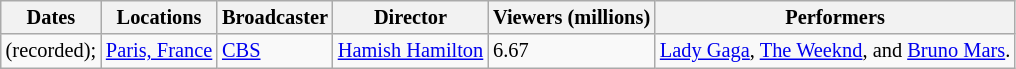<table class="wikitable" style="font-size: 85%">
<tr>
<th>Dates</th>
<th>Locations</th>
<th>Broadcaster</th>
<th>Director</th>
<th>Viewers (millions)</th>
<th>Performers</th>
</tr>
<tr>
<td> (recorded); </td>
<td><a href='#'>Paris, France</a></td>
<td><a href='#'>CBS</a></td>
<td><a href='#'>Hamish Hamilton</a></td>
<td>6.67</td>
<td><a href='#'>Lady Gaga</a>, <a href='#'>The Weeknd</a>, and <a href='#'>Bruno Mars</a>.</td>
</tr>
</table>
